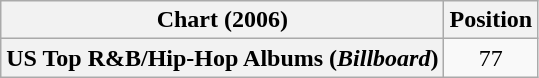<table class="wikitable plainrowheaders" style="text-align:center">
<tr>
<th scope="col">Chart (2006)</th>
<th scope="col">Position</th>
</tr>
<tr>
<th scope="row">US Top R&B/Hip-Hop Albums (<em>Billboard</em>)</th>
<td>77</td>
</tr>
</table>
